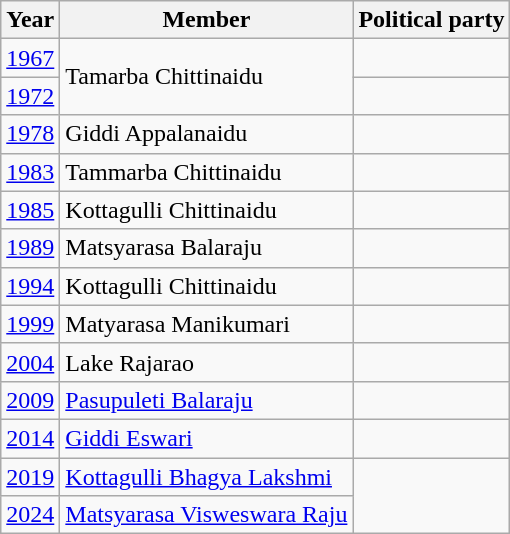<table class="wikitable sortable">
<tr>
<th>Year</th>
<th>Member</th>
<th colspan=2>Political party</th>
</tr>
<tr>
<td><a href='#'>1967</a></td>
<td rowspan=2>Tamarba Chittinaidu</td>
<td></td>
</tr>
<tr>
<td><a href='#'>1972</a></td>
</tr>
<tr>
<td><a href='#'>1978</a></td>
<td>Giddi Appalanaidu</td>
<td></td>
</tr>
<tr>
<td><a href='#'>1983</a></td>
<td>Tammarba Chittinaidu</td>
<td></td>
</tr>
<tr>
<td><a href='#'>1985</a></td>
<td>Kottagulli Chittinaidu</td>
<td></td>
</tr>
<tr>
<td><a href='#'>1989</a></td>
<td>Matsyarasa Balaraju</td>
<td></td>
</tr>
<tr>
<td><a href='#'>1994</a></td>
<td>Kottagulli Chittinaidu</td>
<td></td>
</tr>
<tr>
<td><a href='#'>1999</a></td>
<td>Matyarasa Manikumari</td>
</tr>
<tr>
<td><a href='#'>2004</a></td>
<td>Lake Rajarao</td>
<td></td>
</tr>
<tr>
<td><a href='#'>2009</a></td>
<td><a href='#'>Pasupuleti Balaraju</a></td>
<td></td>
</tr>
<tr>
<td><a href='#'>2014</a></td>
<td><a href='#'>Giddi Eswari</a></td>
<td></td>
</tr>
<tr>
<td><a href='#'>2019</a></td>
<td><a href='#'>Kottagulli Bhagya Lakshmi</a></td>
</tr>
<tr>
<td><a href='#'>2024</a></td>
<td><a href='#'>Matsyarasa Visweswara Raju</a></td>
</tr>
</table>
